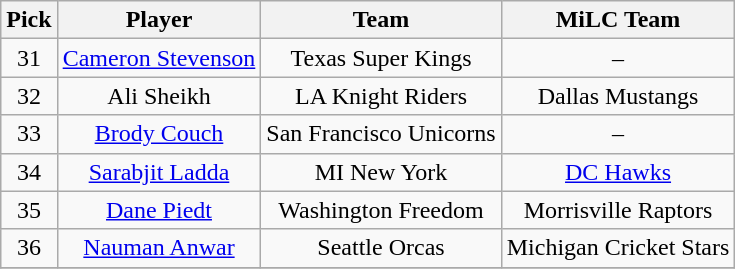<table class="wikitable plainrowheaders" style="text-align:center;">
<tr>
<th scope="col">Pick</th>
<th scope="col">Player</th>
<th scope="col">Team</th>
<th scope="col">MiLC Team</th>
</tr>
<tr>
<td scope="row">31</td>
<td><a href='#'>Cameron Stevenson</a></td>
<td>Texas Super Kings</td>
<td align=center>–</td>
</tr>
<tr>
<td scope="row">32</td>
<td>Ali Sheikh</td>
<td>LA Knight Riders</td>
<td>Dallas Mustangs</td>
</tr>
<tr>
<td scope="row">33</td>
<td><a href='#'>Brody Couch</a></td>
<td>San Francisco Unicorns</td>
<td align=center>–</td>
</tr>
<tr>
<td scope="row">34</td>
<td><a href='#'>Sarabjit Ladda</a></td>
<td>MI New York</td>
<td><a href='#'>DC Hawks</a></td>
</tr>
<tr>
<td scope="row">35</td>
<td><a href='#'>Dane Piedt</a></td>
<td>Washington Freedom</td>
<td>Morrisville Raptors</td>
</tr>
<tr>
<td scope="row">36</td>
<td><a href='#'>Nauman Anwar</a></td>
<td>Seattle Orcas</td>
<td>Michigan Cricket Stars</td>
</tr>
<tr>
</tr>
</table>
